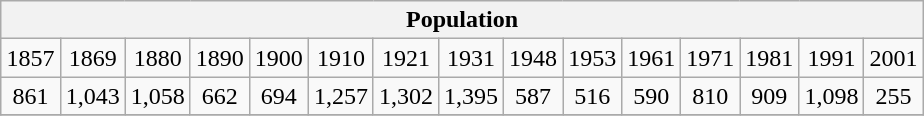<table class="wikitable" style="margin: 0.5em auto; text-align: center;">
<tr>
<th colspan="15">Population</th>
</tr>
<tr>
<td>1857</td>
<td>1869</td>
<td>1880</td>
<td>1890</td>
<td>1900</td>
<td>1910</td>
<td>1921</td>
<td>1931</td>
<td>1948</td>
<td>1953</td>
<td>1961</td>
<td>1971</td>
<td>1981</td>
<td>1991</td>
<td>2001</td>
</tr>
<tr>
<td>861</td>
<td>1,043</td>
<td>1,058</td>
<td>662</td>
<td>694</td>
<td>1,257</td>
<td>1,302</td>
<td>1,395</td>
<td>587</td>
<td>516</td>
<td>590</td>
<td>810</td>
<td>909</td>
<td>1,098</td>
<td>255</td>
</tr>
<tr>
</tr>
</table>
